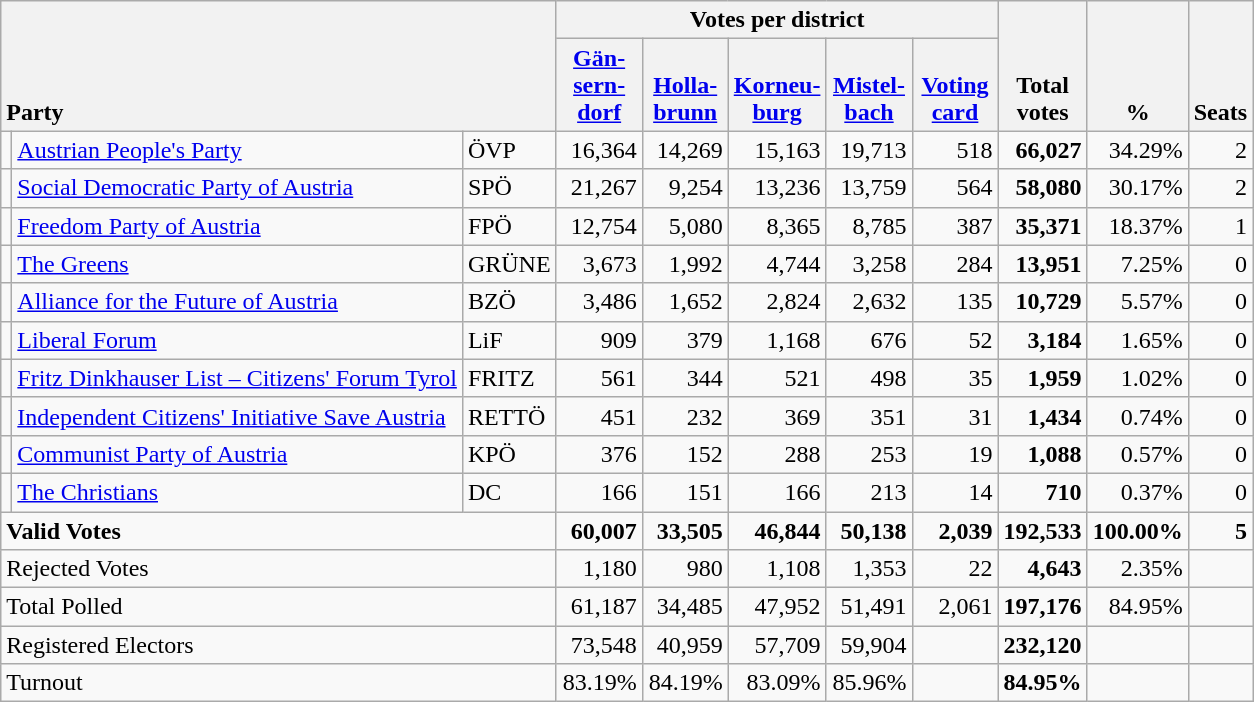<table class="wikitable" border="1" style="text-align:right;">
<tr>
<th style="text-align:left;" valign=bottom rowspan=2 colspan=3>Party</th>
<th colspan=5>Votes per district</th>
<th align=center valign=bottom rowspan=2 width="50">Total<br>votes</th>
<th align=center valign=bottom rowspan=2 width="50">%</th>
<th align=center valign=bottom rowspan=2>Seats</th>
</tr>
<tr>
<th align=center valign=bottom width="50"><a href='#'>Gän-<br>sern-<br>dorf</a></th>
<th align=center valign=bottom width="50"><a href='#'>Holla-<br>brunn</a></th>
<th align=center valign=bottom width="50"><a href='#'>Korneu-<br>burg</a></th>
<th align=center valign=bottom width="50"><a href='#'>Mistel-<br>bach</a></th>
<th align=center valign=bottom width="50"><a href='#'>Voting<br>card</a></th>
</tr>
<tr>
<td></td>
<td align=left><a href='#'>Austrian People's Party</a></td>
<td align=left>ÖVP</td>
<td>16,364</td>
<td>14,269</td>
<td>15,163</td>
<td>19,713</td>
<td>518</td>
<td><strong>66,027</strong></td>
<td>34.29%</td>
<td>2</td>
</tr>
<tr>
<td></td>
<td align=left style="white-space: nowrap;"><a href='#'>Social Democratic Party of Austria</a></td>
<td align=left>SPÖ</td>
<td>21,267</td>
<td>9,254</td>
<td>13,236</td>
<td>13,759</td>
<td>564</td>
<td><strong>58,080</strong></td>
<td>30.17%</td>
<td>2</td>
</tr>
<tr>
<td></td>
<td align=left><a href='#'>Freedom Party of Austria</a></td>
<td align=left>FPÖ</td>
<td>12,754</td>
<td>5,080</td>
<td>8,365</td>
<td>8,785</td>
<td>387</td>
<td><strong>35,371</strong></td>
<td>18.37%</td>
<td>1</td>
</tr>
<tr>
<td></td>
<td align=left><a href='#'>The Greens</a></td>
<td align=left>GRÜNE</td>
<td>3,673</td>
<td>1,992</td>
<td>4,744</td>
<td>3,258</td>
<td>284</td>
<td><strong>13,951</strong></td>
<td>7.25%</td>
<td>0</td>
</tr>
<tr>
<td></td>
<td align=left><a href='#'>Alliance for the Future of Austria</a></td>
<td align=left>BZÖ</td>
<td>3,486</td>
<td>1,652</td>
<td>2,824</td>
<td>2,632</td>
<td>135</td>
<td><strong>10,729</strong></td>
<td>5.57%</td>
<td>0</td>
</tr>
<tr>
<td></td>
<td align=left><a href='#'>Liberal Forum</a></td>
<td align=left>LiF</td>
<td>909</td>
<td>379</td>
<td>1,168</td>
<td>676</td>
<td>52</td>
<td><strong>3,184</strong></td>
<td>1.65%</td>
<td>0</td>
</tr>
<tr>
<td></td>
<td align=left><a href='#'>Fritz Dinkhauser List – Citizens' Forum Tyrol </a></td>
<td align=left>FRITZ</td>
<td>561</td>
<td>344</td>
<td>521</td>
<td>498</td>
<td>35</td>
<td><strong>1,959</strong></td>
<td>1.02%</td>
<td>0</td>
</tr>
<tr>
<td></td>
<td align=left><a href='#'>Independent Citizens' Initiative Save Austria</a></td>
<td align=left>RETTÖ</td>
<td>451</td>
<td>232</td>
<td>369</td>
<td>351</td>
<td>31</td>
<td><strong>1,434</strong></td>
<td>0.74%</td>
<td>0</td>
</tr>
<tr>
<td></td>
<td align=left><a href='#'>Communist Party of Austria</a></td>
<td align=left>KPÖ</td>
<td>376</td>
<td>152</td>
<td>288</td>
<td>253</td>
<td>19</td>
<td><strong>1,088</strong></td>
<td>0.57%</td>
<td>0</td>
</tr>
<tr>
<td></td>
<td align=left><a href='#'>The Christians</a></td>
<td align=left>DC</td>
<td>166</td>
<td>151</td>
<td>166</td>
<td>213</td>
<td>14</td>
<td><strong>710</strong></td>
<td>0.37%</td>
<td>0</td>
</tr>
<tr style="font-weight:bold">
<td align=left colspan=3>Valid Votes</td>
<td>60,007</td>
<td>33,505</td>
<td>46,844</td>
<td>50,138</td>
<td>2,039</td>
<td>192,533</td>
<td>100.00%</td>
<td>5</td>
</tr>
<tr>
<td align=left colspan=3>Rejected Votes</td>
<td>1,180</td>
<td>980</td>
<td>1,108</td>
<td>1,353</td>
<td>22</td>
<td><strong>4,643</strong></td>
<td>2.35%</td>
<td></td>
</tr>
<tr>
<td align=left colspan=3>Total Polled</td>
<td>61,187</td>
<td>34,485</td>
<td>47,952</td>
<td>51,491</td>
<td>2,061</td>
<td><strong>197,176</strong></td>
<td>84.95%</td>
<td></td>
</tr>
<tr>
<td align=left colspan=3>Registered Electors</td>
<td>73,548</td>
<td>40,959</td>
<td>57,709</td>
<td>59,904</td>
<td></td>
<td><strong>232,120</strong></td>
<td></td>
<td></td>
</tr>
<tr>
<td align=left colspan=3>Turnout</td>
<td>83.19%</td>
<td>84.19%</td>
<td>83.09%</td>
<td>85.96%</td>
<td></td>
<td><strong>84.95%</strong></td>
<td></td>
<td></td>
</tr>
</table>
